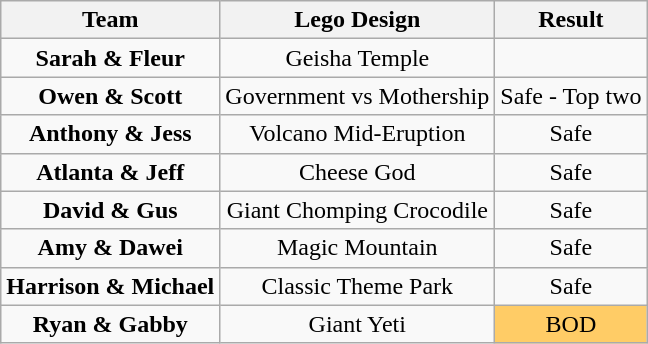<table class="wikitable" style="text-align:center">
<tr valign="top">
<th>Team</th>
<th>Lego Design</th>
<th>Result</th>
</tr>
<tr>
<td><strong>Sarah & Fleur</strong></td>
<td>Geisha Temple</td>
<td></td>
</tr>
<tr>
<td><strong>Owen & Scott</strong></td>
<td>Government vs Mothership</td>
<td>Safe - Top two</td>
</tr>
<tr>
<td><strong>Anthony & Jess</strong></td>
<td>Volcano Mid-Eruption</td>
<td>Safe</td>
</tr>
<tr>
<td><strong>Atlanta & Jeff</strong></td>
<td>Cheese God</td>
<td>Safe</td>
</tr>
<tr>
<td><strong>David & Gus</strong></td>
<td>Giant Chomping Crocodile</td>
<td>Safe</td>
</tr>
<tr>
<td><strong>Amy & Dawei</strong></td>
<td>Magic Mountain</td>
<td>Safe</td>
</tr>
<tr>
<td><strong>Harrison & Michael</strong></td>
<td>Classic Theme Park</td>
<td>Safe</td>
</tr>
<tr>
<td><strong>Ryan & Gabby</strong></td>
<td>Giant Yeti</td>
<td style="text-align:center; background:#FFCC66">BOD</td>
</tr>
</table>
